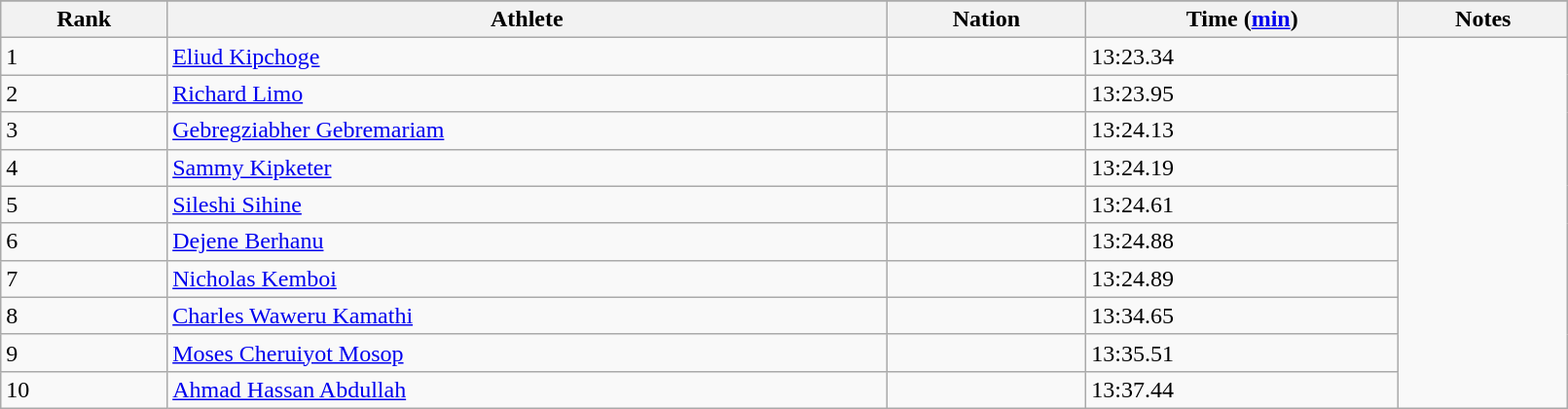<table class="wikitable" width=85%>
<tr>
</tr>
<tr>
<th>Rank</th>
<th>Athlete</th>
<th>Nation</th>
<th>Time (<a href='#'>min</a>)</th>
<th>Notes</th>
</tr>
<tr>
<td>1</td>
<td><a href='#'>Eliud Kipchoge</a></td>
<td></td>
<td>13:23.34</td>
</tr>
<tr>
<td>2</td>
<td><a href='#'>Richard Limo</a></td>
<td></td>
<td>13:23.95</td>
</tr>
<tr>
<td>3</td>
<td><a href='#'>Gebregziabher Gebremariam</a></td>
<td></td>
<td>13:24.13</td>
</tr>
<tr>
<td>4</td>
<td><a href='#'>Sammy Kipketer</a></td>
<td></td>
<td>13:24.19</td>
</tr>
<tr>
<td>5</td>
<td><a href='#'>Sileshi Sihine</a></td>
<td></td>
<td>13:24.61</td>
</tr>
<tr>
<td>6</td>
<td><a href='#'>Dejene Berhanu</a></td>
<td></td>
<td>13:24.88</td>
</tr>
<tr>
<td>7</td>
<td><a href='#'>Nicholas Kemboi</a></td>
<td></td>
<td>13:24.89</td>
</tr>
<tr>
<td>8</td>
<td><a href='#'>Charles Waweru Kamathi</a></td>
<td></td>
<td>13:34.65</td>
</tr>
<tr>
<td>9</td>
<td><a href='#'>Moses Cheruiyot Mosop</a></td>
<td></td>
<td>13:35.51</td>
</tr>
<tr>
<td>10</td>
<td><a href='#'>Ahmad Hassan Abdullah</a></td>
<td></td>
<td>13:37.44</td>
</tr>
</table>
